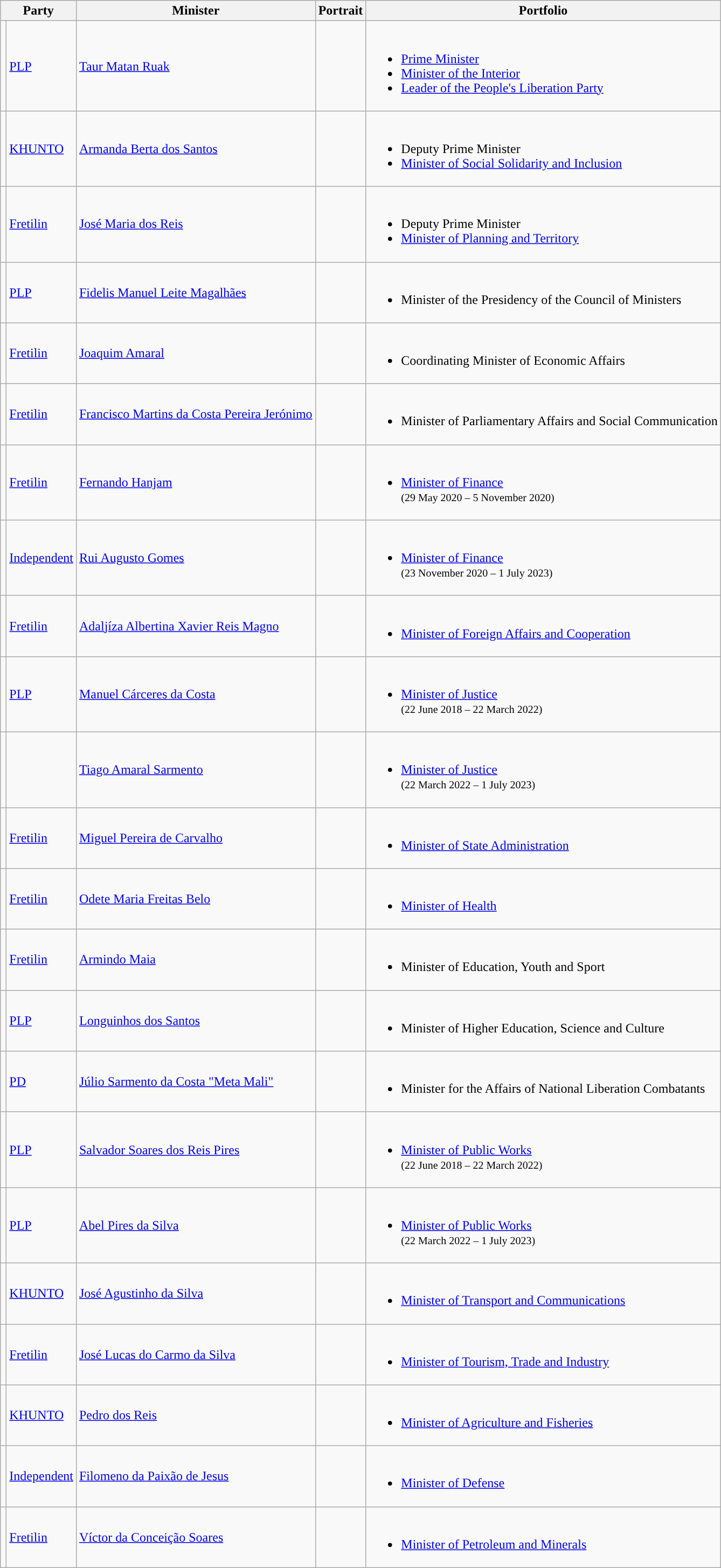<table class="wikitable sortable">
<tr>
<th colspan="2">Party</th>
<th>Minister</th>
<th>Portrait</th>
<th>Portfolio</th>
</tr>
<tr>
<td style="background:"></td>
<td><a href='#'>PLP</a></td>
<td><a href='#'>Taur Matan Ruak</a></td>
<td></td>
<td><br><ul><li><a href='#'>Prime Minister</a></li><li><a href='#'>Minister of the Interior</a></li><li><a href='#'>Leader of the People's Liberation Party</a></li></ul></td>
</tr>
<tr>
<td style="background:"></td>
<td><a href='#'>KHUNTO</a></td>
<td><a href='#'>Armanda Berta dos Santos</a></td>
<td></td>
<td><br><ul><li>Deputy Prime Minister</li><li><a href='#'>Minister of Social Solidarity and Inclusion</a></li></ul></td>
</tr>
<tr>
<td style="background:"></td>
<td><a href='#'>Fretilin</a></td>
<td><a href='#'>José Maria dos Reis</a></td>
<td></td>
<td><br><ul><li>Deputy Prime Minister</li><li><a href='#'>Minister of Planning and Territory</a></li></ul></td>
</tr>
<tr>
<td style="background:"></td>
<td><a href='#'>PLP</a></td>
<td><a href='#'>Fidelis Manuel Leite Magalhães</a></td>
<td></td>
<td><br><ul><li>Minister of the Presidency of the Council of Ministers</li></ul></td>
</tr>
<tr>
<td style="background:"></td>
<td><a href='#'>Fretilin</a></td>
<td><a href='#'>Joaquim Amaral</a></td>
<td></td>
<td><br><ul><li>Coordinating Minister of Economic Affairs</li></ul></td>
</tr>
<tr>
<td style="background:"></td>
<td><a href='#'>Fretilin</a></td>
<td><a href='#'>Francisco Martins da Costa Pereira Jerónimo</a></td>
<td></td>
<td><br><ul><li>Minister of Parliamentary Affairs and Social Communication</li></ul></td>
</tr>
<tr>
<td style="background:"></td>
<td><a href='#'>Fretilin</a></td>
<td><a href='#'>Fernando Hanjam</a></td>
<td></td>
<td><br><ul><li><a href='#'>Minister of Finance</a><br><small>(29 May 2020 – 5 November 2020)</small></li></ul></td>
</tr>
<tr>
<td style="background:"></td>
<td><a href='#'>Independent</a></td>
<td><a href='#'>Rui Augusto Gomes</a></td>
<td></td>
<td><br><ul><li><a href='#'>Minister of Finance</a><br><small>(23 November 2020 – 1 July 2023)</small></li></ul></td>
</tr>
<tr>
<td style="background:"></td>
<td><a href='#'>Fretilin</a></td>
<td><a href='#'>Adaljíza Albertina Xavier Reis Magno</a></td>
<td></td>
<td><br><ul><li><a href='#'>Minister of Foreign Affairs and Cooperation</a></li></ul></td>
</tr>
<tr>
<td style="background:"></td>
<td><a href='#'>PLP</a></td>
<td><a href='#'>Manuel Cárceres da Costa</a></td>
<td></td>
<td><br><ul><li><a href='#'>Minister of Justice</a><br><small>(22 June 2018 – 22 March 2022)</small></li></ul></td>
</tr>
<tr>
<td></td>
<td></td>
<td><a href='#'>Tiago Amaral Sarmento</a></td>
<td></td>
<td><br><ul><li><a href='#'>Minister of Justice</a><br><small>(22 March 2022 – 1 July 2023)</small></li></ul></td>
</tr>
<tr>
<td style="background:"></td>
<td><a href='#'>Fretilin</a></td>
<td><a href='#'>Miguel Pereira de Carvalho</a></td>
<td></td>
<td><br><ul><li><a href='#'>Minister of State Administration</a></li></ul></td>
</tr>
<tr>
<td style="background:"></td>
<td><a href='#'>Fretilin</a></td>
<td><a href='#'>Odete Maria Freitas Belo</a></td>
<td></td>
<td><br><ul><li><a href='#'>Minister of Health</a></li></ul></td>
</tr>
<tr>
<td style="background:"></td>
<td><a href='#'>Fretilin</a></td>
<td><a href='#'>Armindo Maia</a></td>
<td></td>
<td><br><ul><li>Minister of Education, Youth and Sport</li></ul></td>
</tr>
<tr>
<td style="background:"></td>
<td><a href='#'>PLP</a></td>
<td><a href='#'>Longuinhos dos Santos</a></td>
<td></td>
<td><br><ul><li>Minister of Higher Education, Science and Culture</li></ul></td>
</tr>
<tr>
<td style="background:"></td>
<td><a href='#'>PD</a></td>
<td><a href='#'>Júlio Sarmento da Costa "Meta Mali"</a></td>
<td></td>
<td><br><ul><li>Minister for the Affairs of National Liberation Combatants</li></ul></td>
</tr>
<tr>
<td style="background:"></td>
<td><a href='#'>PLP</a></td>
<td><a href='#'>Salvador Soares dos Reis Pires</a></td>
<td></td>
<td><br><ul><li><a href='#'>Minister of Public Works</a><br><small>(22 June 2018 – 22 March 2022)</small></li></ul></td>
</tr>
<tr>
<td style="background:"></td>
<td><a href='#'>PLP</a></td>
<td><a href='#'>Abel Pires da Silva</a></td>
<td></td>
<td><br><ul><li><a href='#'>Minister of Public Works</a><br><small>(22 March 2022 – 1 July 2023)</small></li></ul></td>
</tr>
<tr>
<td style="background:"></td>
<td><a href='#'>KHUNTO</a></td>
<td><a href='#'>José Agustinho da Silva</a></td>
<td></td>
<td><br><ul><li><a href='#'>Minister of Transport and Communications</a></li></ul></td>
</tr>
<tr>
<td style="background:"></td>
<td><a href='#'>Fretilin</a></td>
<td><a href='#'>José Lucas do Carmo da Silva</a></td>
<td></td>
<td><br><ul><li><a href='#'>Minister of Tourism, Trade and Industry</a></li></ul></td>
</tr>
<tr>
<td style="background:"></td>
<td><a href='#'>KHUNTO</a></td>
<td><a href='#'>Pedro dos Reis</a></td>
<td></td>
<td><br><ul><li><a href='#'>Minister of Agriculture and Fisheries</a></li></ul></td>
</tr>
<tr>
<td style="background:"></td>
<td><a href='#'>Independent</a></td>
<td><a href='#'>Filomeno da Paixão de Jesus</a></td>
<td></td>
<td><br><ul><li><a href='#'>Minister of Defense</a></li></ul></td>
</tr>
<tr>
<td style="background:"></td>
<td><a href='#'>Fretilin</a></td>
<td><a href='#'>Víctor da Conceição Soares</a></td>
<td></td>
<td><br><ul><li><a href='#'>Minister of Petroleum and Minerals</a></li></ul></td>
</tr>
</table>
